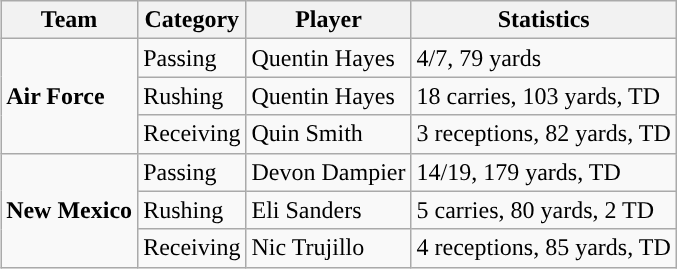<table class="wikitable" style="float: right;">
<tr>
<th>Team</th>
<th>Category</th>
<th>Player</th>
<th>Statistics</th>
</tr>
<tr>
<td rowspan=3><strong>Air Force</strong></td>
<td>Passing</td>
<td>Quentin Hayes</td>
<td>4/7, 79 yards</td>
</tr>
<tr>
<td>Rushing</td>
<td>Quentin Hayes</td>
<td>18 carries, 103 yards, TD</td>
</tr>
<tr>
<td>Receiving</td>
<td>Quin Smith</td>
<td>3 receptions, 82 yards, TD</td>
</tr>
<tr>
<td rowspan=3><strong>New Mexico</strong></td>
<td>Passing</td>
<td>Devon Dampier</td>
<td>14/19, 179 yards, TD</td>
</tr>
<tr>
<td>Rushing</td>
<td>Eli Sanders</td>
<td>5 carries, 80 yards, 2 TD</td>
</tr>
<tr>
<td>Receiving</td>
<td>Nic Trujillo</td>
<td>4 receptions, 85 yards, TD</td>
</tr>
</table>
